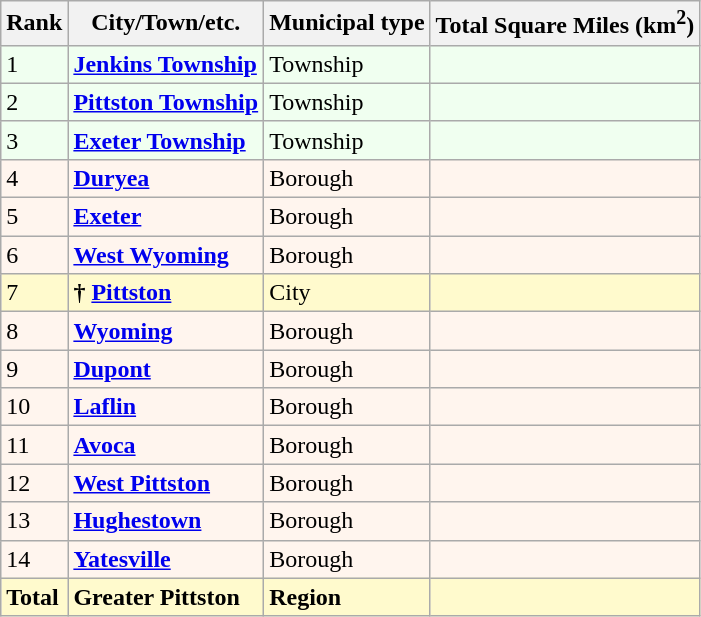<table class="wikitable sortable">
<tr>
<th>Rank</th>
<th>City/Town/etc.</th>
<th>Municipal type</th>
<th>Total Square Miles (km<sup>2</sup>)</th>
</tr>
<tr style="background-color:#F0FFF0;">
<td>1</td>
<td><strong><a href='#'>Jenkins Township</a></strong></td>
<td>Township</td>
<td></td>
</tr>
<tr style="background-color:#F0FFF0;">
<td>2</td>
<td><strong><a href='#'>Pittston Township</a></strong></td>
<td>Township</td>
<td></td>
</tr>
<tr style="background-color:#F0FFF0;">
<td>3</td>
<td><strong><a href='#'>Exeter Township</a></strong></td>
<td>Township</td>
<td></td>
</tr>
<tr style="background-color:#FFF5EE;">
<td>4</td>
<td><strong><a href='#'>Duryea</a></strong></td>
<td>Borough</td>
<td></td>
</tr>
<tr style="background-color:#FFF5EE;">
<td>5</td>
<td><strong><a href='#'>Exeter</a></strong></td>
<td>Borough</td>
<td></td>
</tr>
<tr style="background-color:#FFF5EE;">
<td>6</td>
<td><strong><a href='#'>West Wyoming</a></strong></td>
<td>Borough</td>
<td></td>
</tr>
<tr style="background-color:#FFFACD;">
<td>7</td>
<td><strong>†</strong> <strong><a href='#'>Pittston</a></strong></td>
<td>City</td>
<td></td>
</tr>
<tr style="background-color:#FFF5EE;">
<td>8</td>
<td><strong><a href='#'>Wyoming</a></strong></td>
<td>Borough</td>
<td></td>
</tr>
<tr style="background-color:#FFF5EE;">
<td>9</td>
<td><strong><a href='#'>Dupont</a></strong></td>
<td>Borough</td>
<td></td>
</tr>
<tr style="background-color:#FFF5EE;">
<td>10</td>
<td><strong><a href='#'>Laflin</a></strong></td>
<td>Borough</td>
<td></td>
</tr>
<tr style="background-color:#FFF5EE;">
<td>11</td>
<td><strong><a href='#'>Avoca</a></strong></td>
<td>Borough</td>
<td></td>
</tr>
<tr style="background-color:#FFF5EE;">
<td>12</td>
<td><strong><a href='#'>West Pittston</a></strong></td>
<td>Borough</td>
<td></td>
</tr>
<tr style="background-color:#FFF5EE;">
<td>13</td>
<td><strong><a href='#'>Hughestown</a></strong></td>
<td>Borough</td>
<td></td>
</tr>
<tr style="background-color:#FFF5EE;">
<td>14</td>
<td><strong><a href='#'>Yatesville</a></strong></td>
<td>Borough</td>
<td></td>
</tr>
<tr style="background-color:#FFFACD;">
<td><strong>Total</strong></td>
<td><strong>Greater Pittston</strong></td>
<td><strong>Region</strong></td>
<td><strong></strong></td>
</tr>
</table>
